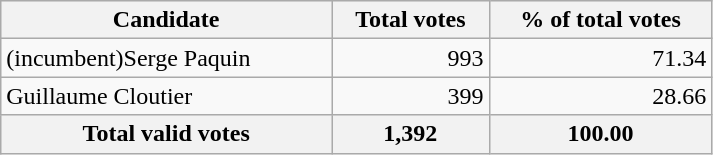<table style="width:475px;" class="wikitable">
<tr bgcolor="#EEEEEE">
<th align="left">Candidate</th>
<th align="right">Total votes</th>
<th align="right">% of total votes</th>
</tr>
<tr>
<td align="left">(incumbent)Serge Paquin</td>
<td align="right">993</td>
<td align="right">71.34</td>
</tr>
<tr>
<td align="left">Guillaume Cloutier</td>
<td align="right">399</td>
<td align="right">28.66</td>
</tr>
<tr bgcolor="#EEEEEE">
<th align="left">Total valid votes</th>
<th align="right"><strong>1,392</strong></th>
<th align="right"><strong>100.00</strong></th>
</tr>
</table>
